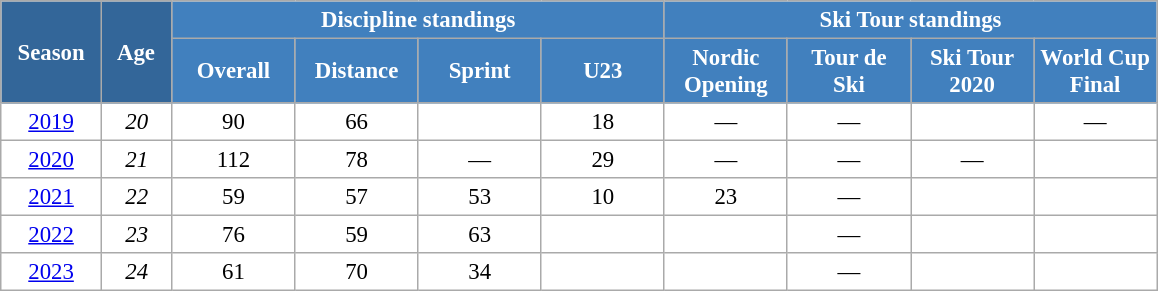<table class="wikitable" style="font-size:95%; text-align:center; border:grey solid 1px; border-collapse:collapse; background:#ffffff;">
<tr>
<th style="background-color:#369; color:white; width:60px;" rowspan="2"> Season </th>
<th style="background-color:#369; color:white; width:40px;" rowspan="2"> Age </th>
<th style="background-color:#4180be; color:white;" colspan="4">Discipline standings</th>
<th style="background-color:#4180be; color:white;" colspan="4">Ski Tour standings</th>
</tr>
<tr>
<th style="background-color:#4180be; color:white; width:75px;">Overall</th>
<th style="background-color:#4180be; color:white; width:75px;">Distance</th>
<th style="background-color:#4180be; color:white; width:75px;">Sprint</th>
<th style="background-color:#4180be; color:white; width:75px;">U23</th>
<th style="background-color:#4180be; color:white; width:75px;">Nordic<br>Opening</th>
<th style="background-color:#4180be; color:white; width:75px;">Tour de<br>Ski</th>
<th style="background-color:#4180be; color:white; width:75px;">Ski Tour<br>2020</th>
<th style="background-color:#4180be; color:white; width:75px;">World Cup<br>Final</th>
</tr>
<tr>
<td><a href='#'>2019</a></td>
<td><em>20</em></td>
<td>90</td>
<td>66</td>
<td></td>
<td>18</td>
<td>—</td>
<td>—</td>
<td></td>
<td>—</td>
</tr>
<tr>
<td><a href='#'>2020</a></td>
<td><em>21</em></td>
<td>112</td>
<td>78</td>
<td>—</td>
<td>29</td>
<td>—</td>
<td>—</td>
<td>—</td>
<td></td>
</tr>
<tr>
<td><a href='#'>2021</a></td>
<td><em>22</em></td>
<td>59</td>
<td>57</td>
<td>53</td>
<td>10</td>
<td>23</td>
<td>—</td>
<td></td>
<td></td>
</tr>
<tr>
<td><a href='#'>2022</a></td>
<td><em>23</em></td>
<td>76</td>
<td>59</td>
<td>63</td>
<td></td>
<td></td>
<td>—</td>
<td></td>
<td></td>
</tr>
<tr>
<td><a href='#'>2023</a></td>
<td><em>24</em></td>
<td>61</td>
<td>70</td>
<td>34</td>
<td></td>
<td></td>
<td>—</td>
<td></td>
<td></td>
</tr>
</table>
